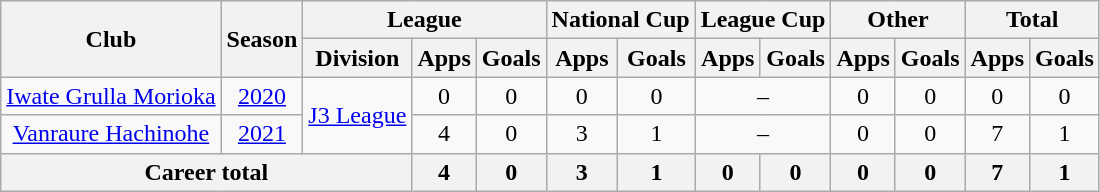<table class="wikitable" style="text-align: center">
<tr>
<th rowspan="2">Club</th>
<th rowspan="2">Season</th>
<th colspan="3">League</th>
<th colspan="2">National Cup</th>
<th colspan="2">League Cup</th>
<th colspan="2">Other</th>
<th colspan="2">Total</th>
</tr>
<tr>
<th>Division</th>
<th>Apps</th>
<th>Goals</th>
<th>Apps</th>
<th>Goals</th>
<th>Apps</th>
<th>Goals</th>
<th>Apps</th>
<th>Goals</th>
<th>Apps</th>
<th>Goals</th>
</tr>
<tr>
<td><a href='#'>Iwate Grulla Morioka</a></td>
<td><a href='#'>2020</a></td>
<td rowspan="2"><a href='#'>J3 League</a></td>
<td>0</td>
<td>0</td>
<td>0</td>
<td>0</td>
<td colspan="2">–</td>
<td>0</td>
<td>0</td>
<td>0</td>
<td>0</td>
</tr>
<tr>
<td><a href='#'>Vanraure Hachinohe</a></td>
<td><a href='#'>2021</a></td>
<td>4</td>
<td>0</td>
<td>3</td>
<td>1</td>
<td colspan="2">–</td>
<td>0</td>
<td>0</td>
<td>7</td>
<td>1</td>
</tr>
<tr>
<th colspan=3>Career total</th>
<th>4</th>
<th>0</th>
<th>3</th>
<th>1</th>
<th>0</th>
<th>0</th>
<th>0</th>
<th>0</th>
<th>7</th>
<th>1</th>
</tr>
</table>
